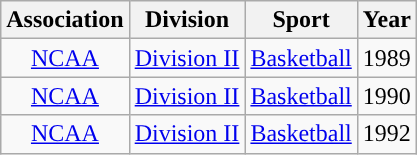<table class="wikitable" style="text-align:center">
<tr>
<th>Association</th>
<th>Division</th>
<th>Sport</th>
<th>Year</th>
</tr>
<tr align="center">
<td rowspan="1"><a href='#'>NCAA</a></td>
<td rowspan="1"><a href='#'>Division II</a></td>
<td rowspan="1"><a href='#'>Basketball</a></td>
<td>1989</td>
</tr>
<tr align="center">
<td rowspan="1"><a href='#'>NCAA</a></td>
<td rowspan="1"><a href='#'>Division II</a></td>
<td rowspan="1"><a href='#'>Basketball</a></td>
<td>1990</td>
</tr>
<tr align="center">
<td rowspan="1"><a href='#'>NCAA</a></td>
<td rowspan="1"><a href='#'>Division II</a></td>
<td rowspan="1"><a href='#'>Basketball</a></td>
<td>1992</td>
</tr>
</table>
